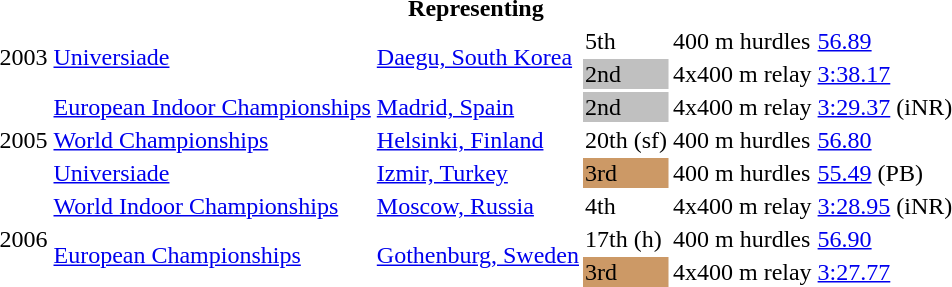<table>
<tr>
<th colspan="6">Representing </th>
</tr>
<tr>
<td rowspan=2>2003</td>
<td rowspan=2><a href='#'>Universiade</a></td>
<td rowspan=2><a href='#'>Daegu, South Korea</a></td>
<td>5th</td>
<td>400 m hurdles</td>
<td><a href='#'>56.89</a></td>
</tr>
<tr>
<td bgcolor="silver">2nd</td>
<td>4x400 m relay</td>
<td><a href='#'>3:38.17</a></td>
</tr>
<tr>
<td rowspan=3>2005</td>
<td><a href='#'>European Indoor Championships</a></td>
<td><a href='#'>Madrid, Spain</a></td>
<td bgcolor="silver">2nd</td>
<td>4x400 m relay</td>
<td><a href='#'>3:29.37</a> (iNR)</td>
</tr>
<tr>
<td><a href='#'>World Championships</a></td>
<td><a href='#'>Helsinki, Finland</a></td>
<td>20th (sf)</td>
<td>400 m hurdles</td>
<td><a href='#'>56.80</a></td>
</tr>
<tr>
<td><a href='#'>Universiade</a></td>
<td><a href='#'>Izmir, Turkey</a></td>
<td bgcolor="cc9966">3rd</td>
<td>400 m hurdles</td>
<td><a href='#'>55.49</a> (PB)</td>
</tr>
<tr>
<td rowspan=3>2006</td>
<td><a href='#'>World Indoor Championships</a></td>
<td><a href='#'>Moscow, Russia</a></td>
<td>4th</td>
<td>4x400 m relay</td>
<td><a href='#'>3:28.95</a> (iNR)</td>
</tr>
<tr>
<td rowspan=2><a href='#'>European Championships</a></td>
<td rowspan=2><a href='#'>Gothenburg, Sweden</a></td>
<td>17th (h)</td>
<td>400 m hurdles</td>
<td><a href='#'>56.90</a></td>
</tr>
<tr>
<td bgcolor=cc9966>3rd</td>
<td>4x400 m relay</td>
<td><a href='#'>3:27.77</a></td>
</tr>
</table>
